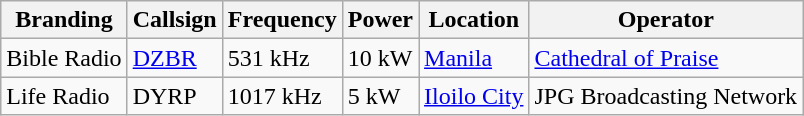<table class="wikitable">
<tr>
<th>Branding</th>
<th>Callsign</th>
<th>Frequency</th>
<th>Power</th>
<th>Location</th>
<th>Operator</th>
</tr>
<tr>
<td>Bible Radio</td>
<td><a href='#'>DZBR</a></td>
<td>531 kHz</td>
<td>10 kW</td>
<td><a href='#'>Manila</a></td>
<td><a href='#'>Cathedral of Praise</a></td>
</tr>
<tr>
<td>Life Radio</td>
<td>DYRP</td>
<td>1017 kHz</td>
<td>5 kW</td>
<td><a href='#'>Iloilo City</a></td>
<td>JPG Broadcasting Network</td>
</tr>
</table>
